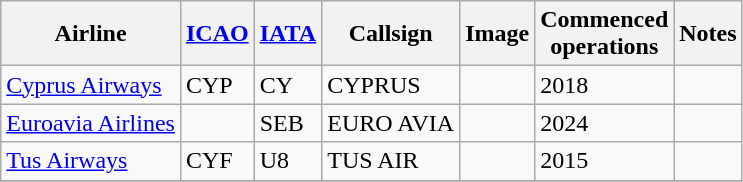<table class="wikitable sortable">
<tr valign="middle">
<th>Airline</th>
<th><a href='#'>ICAO</a></th>
<th><a href='#'>IATA</a></th>
<th>Callsign</th>
<th>Image</th>
<th>Commenced<br>operations</th>
<th>Notes</th>
</tr>
<tr>
<td><a href='#'>Cyprus Airways</a></td>
<td>CYP</td>
<td>CY</td>
<td>CYPRUS</td>
<td></td>
<td>2018</td>
<td></td>
</tr>
<tr>
<td><a href='#'>Euroavia Airlines</a></td>
<td></td>
<td>SEB</td>
<td>EURO AVIA</td>
<td></td>
<td>2024</td>
<td></td>
</tr>
<tr>
<td><a href='#'>Tus Airways</a></td>
<td>CYF</td>
<td>U8</td>
<td>TUS AIR</td>
<td></td>
<td>2015</td>
<td></td>
</tr>
<tr>
</tr>
</table>
